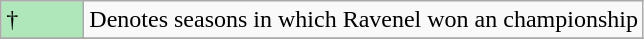<table class="wikitable">
<tr>
<td style="background:#afe6ba; width:3em;">†</td>
<td>Denotes seasons in which Ravenel won an championship</td>
</tr>
<tr>
</tr>
</table>
